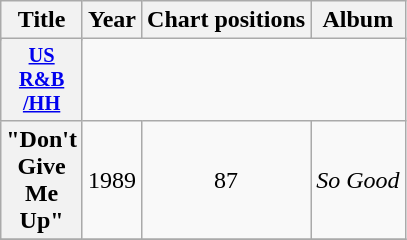<table class="wikitable plainrowheaders" style="text-align:center;" border="1">
<tr>
<th scope="col" rowspan="2">Title</th>
<th scope="col" rowspan="2">Year</th>
<th scope="col" colspan="1">Chart positions</th>
<th rowspan="2">Album</th>
</tr>
<tr>
</tr>
<tr>
<th scope="col" style="width:3em;font-size:85%;"><a href='#'>US<br>R&B<br>/HH</a><br></th>
</tr>
<tr>
<th scope="row">"Don't Give Me Up"</th>
<td>1989</td>
<td>87</td>
<td><em>So Good</em></td>
</tr>
<tr>
</tr>
</table>
